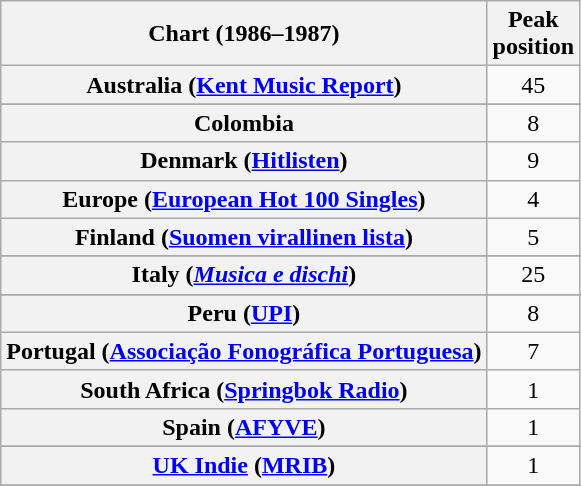<table class="wikitable sortable plainrowheaders" style="text-align:center">
<tr>
<th scope="col">Chart (1986–1987)</th>
<th scope="col">Peak<br>position</th>
</tr>
<tr>
<th scope="row">Australia (<a href='#'>Kent Music Report</a>)</th>
<td>45</td>
</tr>
<tr>
</tr>
<tr>
</tr>
<tr>
<th scope="row">Colombia</th>
<td>8</td>
</tr>
<tr>
<th scope="row">Denmark (<a href='#'>Hitlisten</a>)</th>
<td align="center">9</td>
</tr>
<tr>
<th scope="row">Europe (<a href='#'>European Hot 100 Singles</a>)</th>
<td>4</td>
</tr>
<tr>
<th scope="row">Finland (<a href='#'>Suomen virallinen lista</a>)</th>
<td>5</td>
</tr>
<tr>
</tr>
<tr>
</tr>
<tr>
<th scope="row">Italy (<em><a href='#'>Musica e dischi</a></em>)</th>
<td>25</td>
</tr>
<tr>
</tr>
<tr>
</tr>
<tr>
</tr>
<tr>
<th scope="row">Peru (<a href='#'>UPI</a>)</th>
<td align="center">8</td>
</tr>
<tr>
<th scope="row">Portugal (<a href='#'>Associação Fonográfica Portuguesa</a>)</th>
<td align="center">7</td>
</tr>
<tr>
<th scope="row">South Africa (<a href='#'>Springbok Radio</a>)</th>
<td>1</td>
</tr>
<tr>
<th scope="row">Spain (<a href='#'>AFYVE</a>)</th>
<td>1</td>
</tr>
<tr>
</tr>
<tr>
</tr>
<tr>
</tr>
<tr>
<th scope="row"><a href='#'>UK Indie</a> (<a href='#'>MRIB</a>)</th>
<td>1</td>
</tr>
<tr>
</tr>
<tr>
</tr>
<tr>
</tr>
</table>
